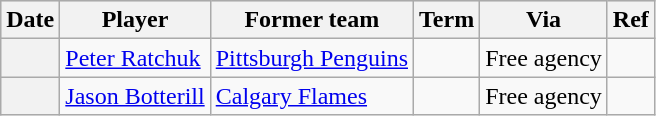<table class="wikitable plainrowheaders">
<tr style="background:#ddd; text-align:center;">
<th>Date</th>
<th>Player</th>
<th>Former team</th>
<th>Term</th>
<th>Via</th>
<th>Ref</th>
</tr>
<tr>
<th scope="row"></th>
<td><a href='#'>Peter Ratchuk</a></td>
<td><a href='#'>Pittsburgh Penguins</a></td>
<td></td>
<td>Free agency</td>
<td></td>
</tr>
<tr>
<th scope="row"></th>
<td><a href='#'>Jason Botterill</a></td>
<td><a href='#'>Calgary Flames</a></td>
<td></td>
<td>Free agency</td>
<td></td>
</tr>
</table>
